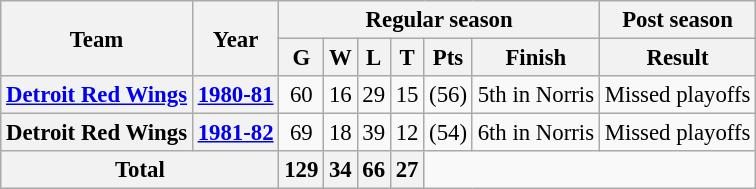<table class="wikitable" style="font-size: 95%; text-align:center;">
<tr>
<th rowspan="2">Team</th>
<th rowspan="2">Year</th>
<th colspan="6">Regular season</th>
<th colspan="1">Post season</th>
</tr>
<tr>
<th>G</th>
<th>W</th>
<th>L</th>
<th>T</th>
<th>Pts</th>
<th>Finish</th>
<th>Result</th>
</tr>
<tr>
<th><a href='#'>Detroit Red Wings</a></th>
<th><a href='#'>1980-81</a></th>
<td>60</td>
<td>16</td>
<td>29</td>
<td>15</td>
<td>(56)</td>
<td>5th in Norris</td>
<td>Missed playoffs</td>
</tr>
<tr>
<th>Detroit Red Wings</th>
<th><a href='#'>1981-82</a></th>
<td>69</td>
<td>18</td>
<td>39</td>
<td>12</td>
<td>(54)</td>
<td>6th in Norris</td>
<td>Missed playoffs</td>
</tr>
<tr>
<th colspan="2">Total</th>
<th>129</th>
<th>34</th>
<th>66</th>
<th>27</th>
</tr>
</table>
